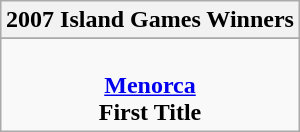<table class="wikitable" style="text-align: center; margin: 0 auto;">
<tr>
<th>2007 Island Games Winners</th>
</tr>
<tr>
</tr>
<tr>
<td><br><strong><a href='#'>Menorca</a></strong><br><strong>First Title</strong></td>
</tr>
</table>
